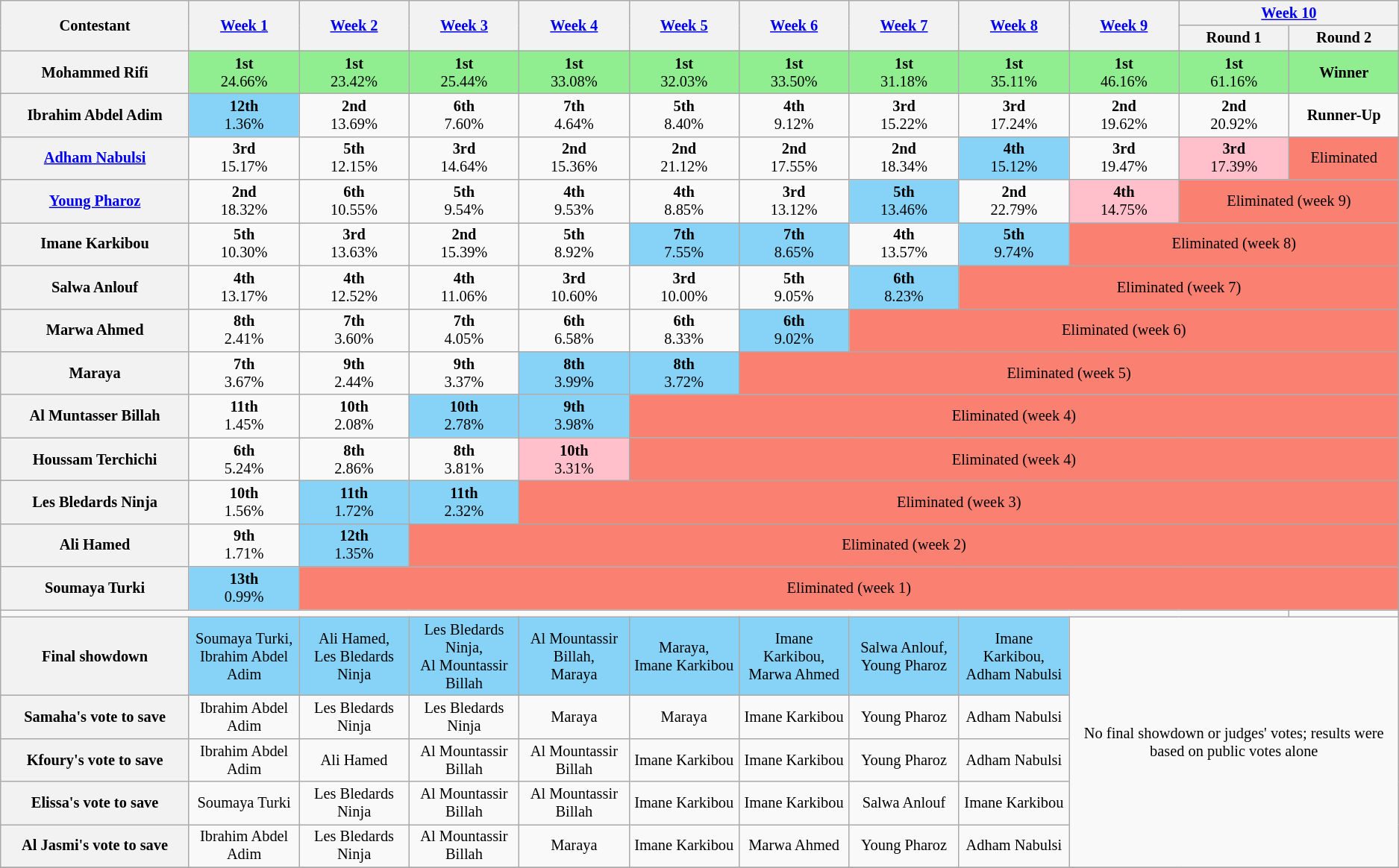<table class="wikitable" style="text-align:center; font-size:85%">
<tr>
<th style="width:12%" rowspan=2 scope="col">Contestant</th>
<th style="width:7%" rowspan=2 scope="col"><a href='#'>Week 1</a></th>
<th style="width:7%" rowspan=2 scope="col"><a href='#'>Week 2</a></th>
<th style="width:7%" rowspan=2 scope="col"><a href='#'>Week 3</a></th>
<th style="width:7%" rowspan=2 scope="col"><a href='#'>Week 4</a></th>
<th style="width:7%" rowspan=2 scope="col"><a href='#'>Week 5</a></th>
<th style="width:7%" rowspan=2 scope="col"><a href='#'>Week 6</a></th>
<th style="width:7%" rowspan=2 scope="col"><a href='#'>Week 7</a></th>
<th style="width:7%" rowspan=2 scope="col"><a href='#'>Week 8</a></th>
<th style="width:7%" rowspan=2 scope="col"><a href='#'>Week 9</a></th>
<th colspan="2"><a href='#'>Week 10</a></th>
</tr>
<tr>
<th style="width:7%">Round 1</th>
<th style="width:7%">Round 2</th>
</tr>
<tr>
<th scope="row">Mohammed Rifi</th>
<td style="background:lightgreen"><strong>1st</strong><br>24.66%</td>
<td style="background:lightgreen"><strong>1st</strong><br>23.42%</td>
<td style="background:lightgreen"><strong>1st</strong><br>25.44%</td>
<td style="background:lightgreen"><strong>1st</strong><br>33.08%</td>
<td style="background:lightgreen"><strong>1st</strong><br>32.03%</td>
<td style="background:lightgreen"><strong>1st</strong><br>33.50%</td>
<td style="background:lightgreen"><strong>1st</strong><br>31.18%</td>
<td style="background:lightgreen"><strong>1st</strong><br>35.11%</td>
<td style="background:lightgreen"><strong>1st</strong><br>46.16%</td>
<td style="background:lightgreen"><strong>1st</strong><br>61.16%</td>
<td style="background:lightgreen"><strong>Winner</strong></td>
</tr>
<tr>
<th scope="row">Ibrahim Abdel Adim</th>
<td style="background:#87D3F8"><strong>12th</strong><br>1.36%</td>
<td><strong>2nd</strong><br>13.69%</td>
<td><strong>6th</strong><br>7.60%</td>
<td><strong>7th</strong><br>4.64%</td>
<td><strong>5th</strong><br>8.40%</td>
<td><strong>4th</strong><br>9.12%</td>
<td><strong>3rd</strong><br>15.22%</td>
<td><strong>3rd</strong><br>17.24%</td>
<td><strong>2nd</strong><br>19.62%</td>
<td><strong>2nd</strong><br>20.92%</td>
<td><strong>Runner-Up</strong></td>
</tr>
<tr>
<th scope="row"><a href='#'>Adham Nabulsi</a></th>
<td><strong>3rd</strong><br>15.17%</td>
<td><strong>5th</strong><br>12.15%</td>
<td><strong>3rd</strong><br>14.64%</td>
<td><strong>2nd</strong><br>15.36%</td>
<td><strong>2nd</strong><br>21.12%</td>
<td><strong>2nd</strong><br>17.55%</td>
<td><strong>2nd</strong><br>18.34%</td>
<td style="background:#87D3F8"><strong>4th</strong><br>15.12%</td>
<td><strong>3rd</strong><br>19.47%</td>
<td style="background:pink"><strong>3rd</strong><br>17.39%</td>
<td colspan="1" style="background:salmon">Eliminated</td>
</tr>
<tr>
<th scope="row"><a href='#'>Young Pharoz</a></th>
<td><strong>2nd</strong><br>18.32%</td>
<td><strong>6th</strong><br>10.55%</td>
<td><strong>5th</strong><br>9.54%</td>
<td><strong>4th</strong><br>9.53%</td>
<td><strong>4th</strong><br>8.85%</td>
<td><strong>3rd</strong><br>13.12%</td>
<td style="background:#87D3F8"><strong>5th</strong><br>13.46%</td>
<td><strong>2nd</strong><br>22.79%</td>
<td style="background:pink"><strong>4th</strong><br>14.75%</td>
<td colspan="2" style="background:salmon">Eliminated (week 9)</td>
</tr>
<tr>
<th scope="row">Imane Karkibou</th>
<td><strong>5th</strong><br>10.30%</td>
<td><strong>3rd</strong><br>13.63%</td>
<td><strong>2nd</strong><br>15.39%</td>
<td><strong>5th</strong><br>8.92%</td>
<td style="background:#87D3F8"><strong>7th</strong><br>7.55%</td>
<td style="background:#87D3F8"><strong>7th</strong><br>8.65%</td>
<td><strong>4th</strong><br>13.57%</td>
<td style="background:#87D3F8"><strong>5th</strong><br>9.74%</td>
<td colspan="3" style="background:salmon">Eliminated (week 8)</td>
</tr>
<tr>
<th scope="row">Salwa Anlouf</th>
<td><strong>4th</strong><br>13.17%</td>
<td><strong>4th</strong><br>12.52%</td>
<td><strong>4th</strong><br>11.06%</td>
<td><strong>3rd</strong><br>10.60%</td>
<td><strong>3rd</strong><br>10.00%</td>
<td><strong>5th</strong><br>9.05%</td>
<td style="background:#87D3F8"><strong>6th</strong><br>8.23%</td>
<td colspan="4" style="background:salmon">Eliminated (week 7)</td>
</tr>
<tr>
<th scope="row">Marwa Ahmed</th>
<td><strong>8th</strong><br>2.41%</td>
<td><strong>7th</strong><br>3.60%</td>
<td><strong>7th</strong><br>4.05%</td>
<td><strong>6th</strong><br>6.58%</td>
<td><strong>6th</strong><br>8.33%</td>
<td style="background:#87D3F8"><strong>6th</strong><br>9.02%</td>
<td colspan="5" style="background:salmon">Eliminated (week 6)</td>
</tr>
<tr>
<th scope="row">Maraya</th>
<td><strong>7th</strong><br>3.67%</td>
<td><strong>9th</strong><br>2.44%</td>
<td><strong>9th</strong><br>3.37%</td>
<td style="background:#87D3F8"><strong>8th</strong><br>3.99%</td>
<td style="background:#87D3F8"><strong>8th</strong><br>3.72%</td>
<td colspan="6" style="background:salmon">Eliminated (week 5)</td>
</tr>
<tr>
<th scope="row">Al Muntasser Billah</th>
<td><strong>11th</strong><br>1.45%</td>
<td><strong>10th</strong><br>2.08%</td>
<td style="background:#87D3F8"><strong>10th</strong><br>2.78%</td>
<td style="background:#87D3F8"><strong>9th</strong><br>3.98%</td>
<td colspan="7" style="background:salmon">Eliminated (week 4)</td>
</tr>
<tr>
<th scope="row">Houssam Terchichi</th>
<td><strong>6th</strong><br>5.24%</td>
<td><strong>8th</strong><br>2.86%</td>
<td><strong>8th</strong><br>3.81%</td>
<td style="background:pink"><strong>10th</strong><br>3.31%</td>
<td colspan="7" style="background:salmon">Eliminated (week 4)</td>
</tr>
<tr>
<th scope="row">Les Bledards Ninja</th>
<td><strong>10th</strong><br>1.56%</td>
<td style="background:#87D3F8"><strong>11th</strong><br>1.72%</td>
<td style="background:#87D3F8"><strong>11th</strong><br>2.32%</td>
<td colspan="8" style="background:salmon">Eliminated (week 3)</td>
</tr>
<tr>
<th scope="row">Ali Hamed</th>
<td><strong>9th</strong><br>1.71%</td>
<td style="background:#87D3F8"><strong>12th</strong><br>1.35%</td>
<td colspan="9" style="background:salmon">Eliminated (week 2)</td>
</tr>
<tr>
<th scope="row">Soumaya Turki</th>
<td style="background:#87D3F8"><strong>13th</strong><br>0.99%</td>
<td colspan="10" style="background:salmon">Eliminated (week 1)</td>
</tr>
<tr>
<td colspan="11"></td>
</tr>
<tr>
<th scope="row"><strong>Final showdown</strong></th>
<td style="background:#87D3F8">Soumaya Turki,<br>Ibrahim Abdel Adim</td>
<td style="background:#87D3F8">Ali Hamed,<br>Les Bledards Ninja</td>
<td style="background:#87D3F8">Les Bledards Ninja,<br>Al Mountassir Billah</td>
<td style="background:#87D3F8">Al Mountassir Billah,<br>Maraya</td>
<td style="background:#87D3F8">Maraya,<br>Imane Karkibou</td>
<td style="background:#87D3F8">Imane Karkibou,<br>Marwa Ahmed</td>
<td style="background:#87D3F8">Salwa Anlouf,<br>Young Pharoz</td>
<td style="background:#87D3F8">Imane Karkibou,<br>Adham Nabulsi</td>
<td rowspan="5" colspan="3">No final showdown or judges' votes; results were based on public votes alone</td>
</tr>
<tr>
<th scope="row">Samaha's vote to save</th>
<td>Ibrahim Abdel Adim</td>
<td>Les Bledards Ninja</td>
<td>Les Bledards Ninja</td>
<td>Maraya</td>
<td>Maraya</td>
<td>Imane Karkibou</td>
<td>Young Pharoz</td>
<td>Adham Nabulsi</td>
</tr>
<tr>
<th scope="row">Kfoury's vote to save</th>
<td>Ibrahim Abdel Adim</td>
<td>Ali Hamed</td>
<td>Al Mountassir Billah</td>
<td>Al Mountassir Billah</td>
<td>Imane Karkibou</td>
<td>Imane Karkibou</td>
<td>Young Pharoz</td>
<td>Adham Nabulsi</td>
</tr>
<tr>
<th scope="row">Elissa's vote to save</th>
<td>Soumaya Turki</td>
<td>Les Bledards Ninja</td>
<td>Al Mountassir Billah</td>
<td>Al Mountassir Billah</td>
<td>Imane  Karkibou</td>
<td>Imane Karkibou</td>
<td>Salwa Anlouf</td>
<td>Imane Karkibou</td>
</tr>
<tr>
<th scope="row">Al Jasmi's vote to save</th>
<td>Ibrahim Abdel Adim</td>
<td>Les Bledards Ninja</td>
<td>Al Mountassir Billah</td>
<td>Maraya</td>
<td>Imane Karkibou</td>
<td>Marwa Ahmed</td>
<td>Young Pharoz</td>
<td>Adham Nabulsi</td>
</tr>
<tr>
</tr>
</table>
